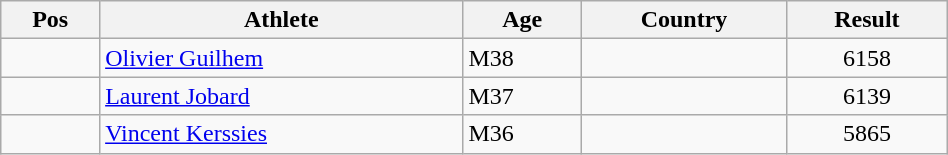<table class="wikitable"  style="text-align:center; width:50%;">
<tr>
<th>Pos</th>
<th>Athlete</th>
<th>Age</th>
<th>Country</th>
<th>Result</th>
</tr>
<tr>
<td align=center></td>
<td align=left><a href='#'>Olivier Guilhem</a></td>
<td align=left>M38</td>
<td align=left></td>
<td>6158</td>
</tr>
<tr>
<td align=center></td>
<td align=left><a href='#'>Laurent Jobard</a></td>
<td align=left>M37</td>
<td align=left></td>
<td>6139</td>
</tr>
<tr>
<td align=center></td>
<td align=left><a href='#'>Vincent Kerssies</a></td>
<td align=left>M36</td>
<td align=left></td>
<td>5865</td>
</tr>
</table>
